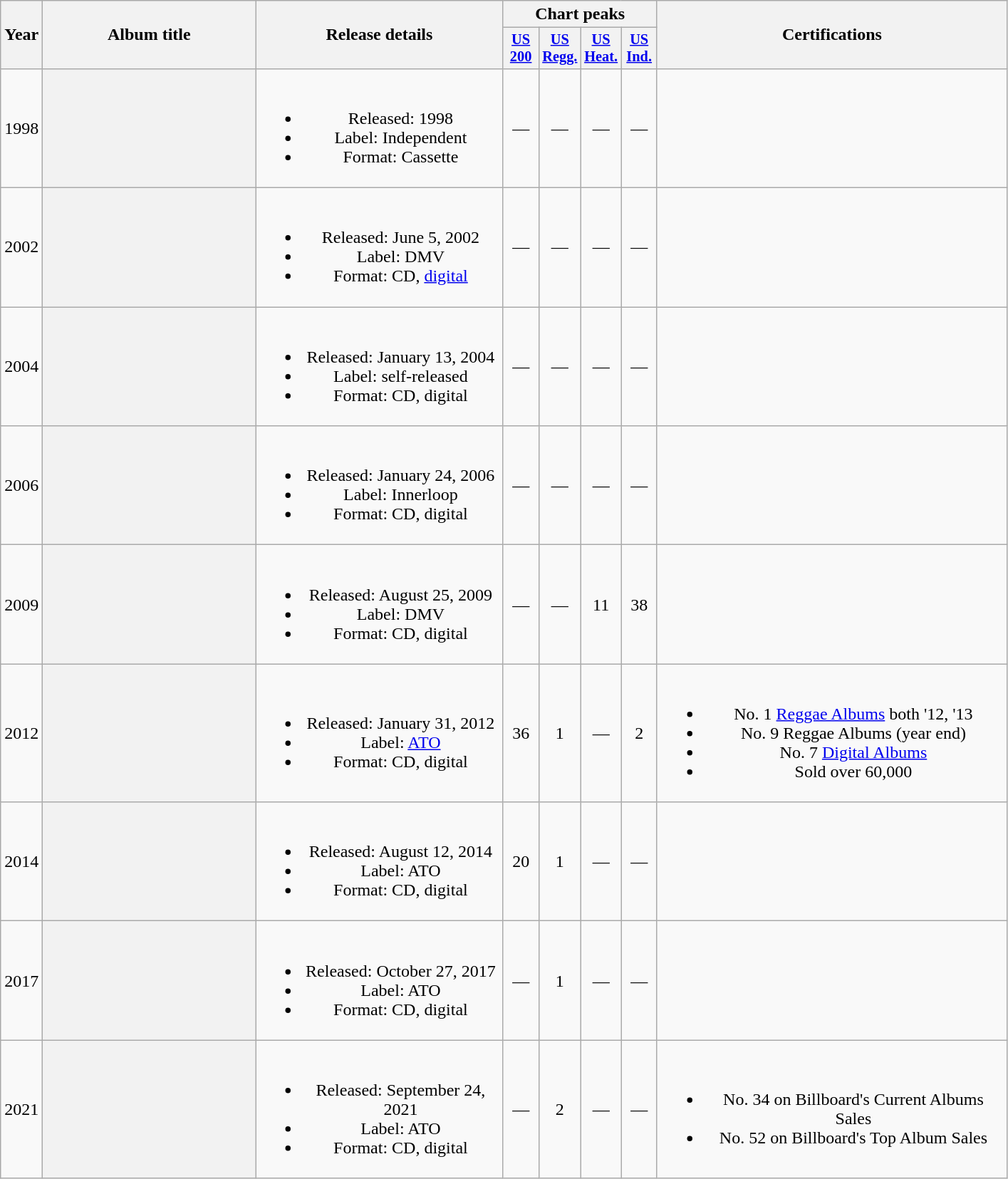<table class="wikitable plainrowheaders" style="text-align:center;">
<tr>
<th scope="col" rowspan="2">Year</th>
<th scope="col" rowspan="2" style="width:12em;">Album title</th>
<th scope="col" rowspan="2" style="width:14em;">Release details</th>
<th scope="col" colspan="4">Chart peaks</th>
<th scope="col" rowspan="2" style="width:20em;">Certifications</th>
</tr>
<tr>
<th style="width:2em;font-size:85%;"><a href='#'>US<br>200</a></th>
<th style="width:2em;font-size:85%;"><a href='#'>US<br>Regg.</a></th>
<th style="width:2em;font-size:85%;"><a href='#'>US<br>Heat.</a></th>
<th style="width:2em;font-size:85%;"><a href='#'>US<br>Ind.</a></th>
</tr>
<tr>
<td>1998</td>
<th></th>
<td><br><ul><li>Released: 1998</li><li>Label: Independent</li><li>Format: Cassette</li></ul></td>
<td>—</td>
<td>—</td>
<td>—</td>
<td>—</td>
<td></td>
</tr>
<tr>
<td>2002</td>
<th></th>
<td><br><ul><li>Released: June 5, 2002</li><li>Label: DMV</li><li>Format: CD, <a href='#'>digital</a></li></ul></td>
<td>—</td>
<td>—</td>
<td>—</td>
<td>—</td>
<td></td>
</tr>
<tr>
<td>2004</td>
<th></th>
<td><br><ul><li>Released: January 13, 2004</li><li>Label: self-released</li><li>Format: CD, digital</li></ul></td>
<td>—</td>
<td>—</td>
<td>—</td>
<td>—</td>
<td></td>
</tr>
<tr>
<td>2006</td>
<th></th>
<td><br><ul><li>Released: January 24, 2006</li><li>Label: Innerloop</li><li>Format: CD, digital</li></ul></td>
<td>—</td>
<td>—</td>
<td>—</td>
<td>—</td>
<td></td>
</tr>
<tr>
<td>2009</td>
<th></th>
<td><br><ul><li>Released: August 25, 2009</li><li>Label: DMV</li><li>Format: CD, digital</li></ul></td>
<td>—</td>
<td>—</td>
<td>11</td>
<td>38</td>
<td></td>
</tr>
<tr>
<td>2012</td>
<th></th>
<td><br><ul><li>Released: January 31, 2012</li><li>Label: <a href='#'>ATO</a></li><li>Format: CD, digital</li></ul></td>
<td>36</td>
<td>1</td>
<td>—</td>
<td>2</td>
<td><br><ul><li>No. 1 <a href='#'>Reggae Albums</a> both '12, '13</li><li>No. 9 Reggae Albums (year end)</li><li>No. 7 <a href='#'>Digital Albums</a></li><li>Sold over 60,000</li></ul></td>
</tr>
<tr>
<td>2014</td>
<th></th>
<td><br><ul><li>Released: August 12, 2014</li><li>Label: ATO</li><li>Format: CD, digital</li></ul></td>
<td>20</td>
<td>1</td>
<td>—</td>
<td>—</td>
<td></td>
</tr>
<tr>
<td>2017</td>
<th></th>
<td><br><ul><li>Released: October 27, 2017</li><li>Label: ATO</li><li>Format: CD, digital</li></ul></td>
<td>—</td>
<td>1</td>
<td>—</td>
<td>—</td>
<td></td>
</tr>
<tr>
<td>2021</td>
<th></th>
<td><br><ul><li>Released: September 24, 2021</li><li>Label: ATO</li><li>Format: CD, digital</li></ul></td>
<td>—</td>
<td>2</td>
<td>—</td>
<td>—</td>
<td><br><ul><li>No. 34 on Billboard's Current Albums Sales</li><li>No. 52 on Billboard's Top Album Sales</li></ul></td>
</tr>
</table>
